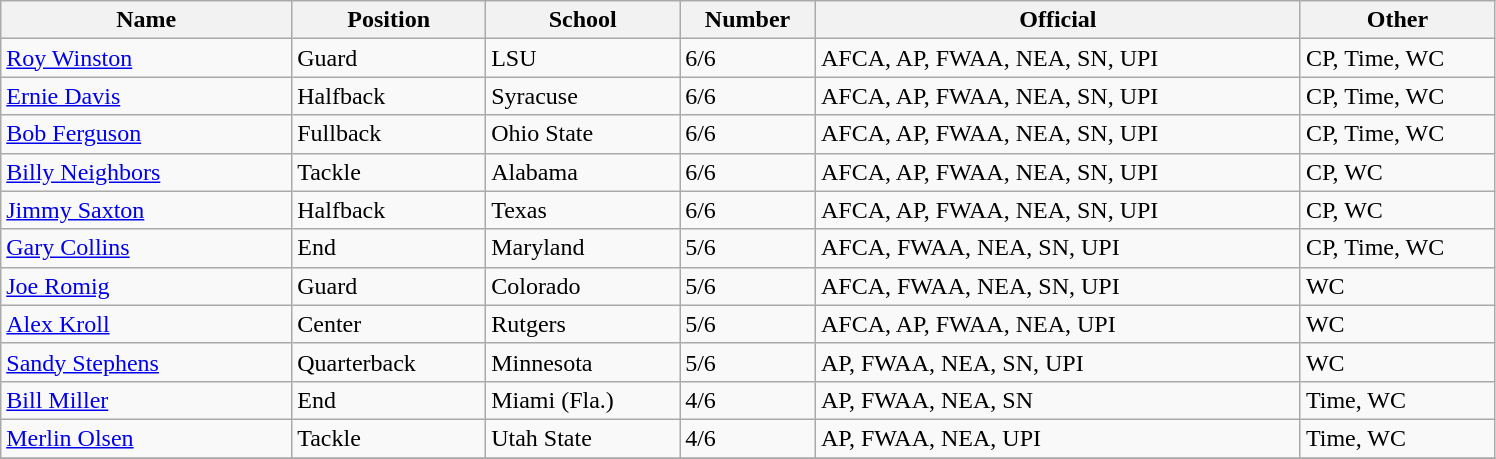<table class="wikitable sortable">
<tr>
<th bgcolor="#DDDDFF" width="15%">Name</th>
<th bgcolor="#DDDDFF" width="10%">Position</th>
<th bgcolor="#DDDDFF" width="10%">School</th>
<th bgcolor="#DDDDFF" width="7%">Number</th>
<th bgcolor="#DDDDFF" width="25%">Official</th>
<th bgcolor="#DDDDFF" width="10%">Other</th>
</tr>
<tr align="left">
<td><a href='#'>Roy Winston</a></td>
<td>Guard</td>
<td>LSU</td>
<td>6/6</td>
<td>AFCA, AP, FWAA, NEA, SN, UPI</td>
<td>CP, Time, WC</td>
</tr>
<tr align="left">
<td><a href='#'>Ernie Davis</a></td>
<td>Halfback</td>
<td>Syracuse</td>
<td>6/6</td>
<td>AFCA, AP, FWAA, NEA, SN, UPI</td>
<td>CP, Time, WC</td>
</tr>
<tr align="left">
<td><a href='#'>Bob Ferguson</a></td>
<td>Fullback</td>
<td>Ohio State</td>
<td>6/6</td>
<td>AFCA, AP, FWAA, NEA, SN, UPI</td>
<td>CP, Time, WC</td>
</tr>
<tr align="left">
<td><a href='#'>Billy Neighbors</a></td>
<td>Tackle</td>
<td>Alabama</td>
<td>6/6</td>
<td>AFCA, AP, FWAA, NEA, SN, UPI</td>
<td>CP, WC</td>
</tr>
<tr align="left">
<td><a href='#'>Jimmy Saxton</a></td>
<td>Halfback</td>
<td>Texas</td>
<td>6/6</td>
<td>AFCA, AP, FWAA, NEA, SN, UPI</td>
<td>CP, WC</td>
</tr>
<tr align="left">
<td><a href='#'>Gary Collins</a></td>
<td>End</td>
<td>Maryland</td>
<td>5/6</td>
<td>AFCA, FWAA, NEA, SN, UPI</td>
<td>CP, Time, WC</td>
</tr>
<tr align="left">
<td><a href='#'>Joe Romig</a></td>
<td>Guard</td>
<td>Colorado</td>
<td>5/6</td>
<td>AFCA, FWAA, NEA, SN, UPI</td>
<td>WC</td>
</tr>
<tr align="left">
<td><a href='#'>Alex Kroll</a></td>
<td>Center</td>
<td>Rutgers</td>
<td>5/6</td>
<td>AFCA, AP, FWAA, NEA, UPI</td>
<td>WC</td>
</tr>
<tr align="left">
<td><a href='#'>Sandy Stephens</a></td>
<td>Quarterback</td>
<td>Minnesota</td>
<td>5/6</td>
<td>AP, FWAA, NEA, SN, UPI</td>
<td>WC</td>
</tr>
<tr align="left">
<td><a href='#'>Bill Miller</a></td>
<td>End</td>
<td>Miami (Fla.)</td>
<td>4/6</td>
<td>AP, FWAA, NEA, SN</td>
<td>Time, WC</td>
</tr>
<tr align="left">
<td><a href='#'>Merlin Olsen</a></td>
<td>Tackle</td>
<td>Utah State</td>
<td>4/6</td>
<td>AP, FWAA, NEA, UPI</td>
<td>Time, WC</td>
</tr>
<tr align="left">
</tr>
</table>
